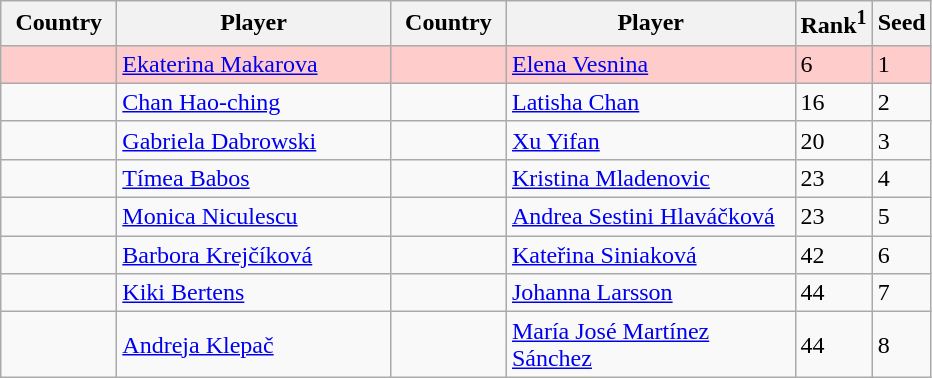<table class="sortable wikitable">
<tr>
<th width="70">Country</th>
<th width="175">Player</th>
<th width="70">Country</th>
<th width="185">Player</th>
<th>Rank<sup>1</sup></th>
<th>Seed</th>
</tr>
<tr style="background:#fcc;">
<td></td>
<td><a href='#'>Ekaterina Makarova</a></td>
<td></td>
<td><a href='#'>Elena Vesnina</a></td>
<td>6</td>
<td>1</td>
</tr>
<tr>
<td></td>
<td><a href='#'>Chan Hao-ching</a></td>
<td></td>
<td><a href='#'>Latisha Chan</a></td>
<td>16</td>
<td>2</td>
</tr>
<tr>
<td></td>
<td><a href='#'>Gabriela Dabrowski</a></td>
<td></td>
<td><a href='#'>Xu Yifan</a></td>
<td>20</td>
<td>3</td>
</tr>
<tr>
<td></td>
<td><a href='#'>Tímea Babos</a></td>
<td></td>
<td><a href='#'>Kristina Mladenovic</a></td>
<td>23</td>
<td>4</td>
</tr>
<tr>
<td></td>
<td><a href='#'>Monica Niculescu</a></td>
<td></td>
<td><a href='#'>Andrea Sestini Hlaváčková</a></td>
<td>23</td>
<td>5</td>
</tr>
<tr>
<td></td>
<td><a href='#'>Barbora Krejčíková</a></td>
<td></td>
<td><a href='#'>Kateřina Siniaková</a></td>
<td>42</td>
<td>6</td>
</tr>
<tr>
<td></td>
<td><a href='#'>Kiki Bertens</a></td>
<td></td>
<td><a href='#'>Johanna Larsson</a></td>
<td>44</td>
<td>7</td>
</tr>
<tr>
<td></td>
<td><a href='#'>Andreja Klepač</a></td>
<td></td>
<td><a href='#'>María José Martínez Sánchez</a></td>
<td>44</td>
<td>8</td>
</tr>
</table>
